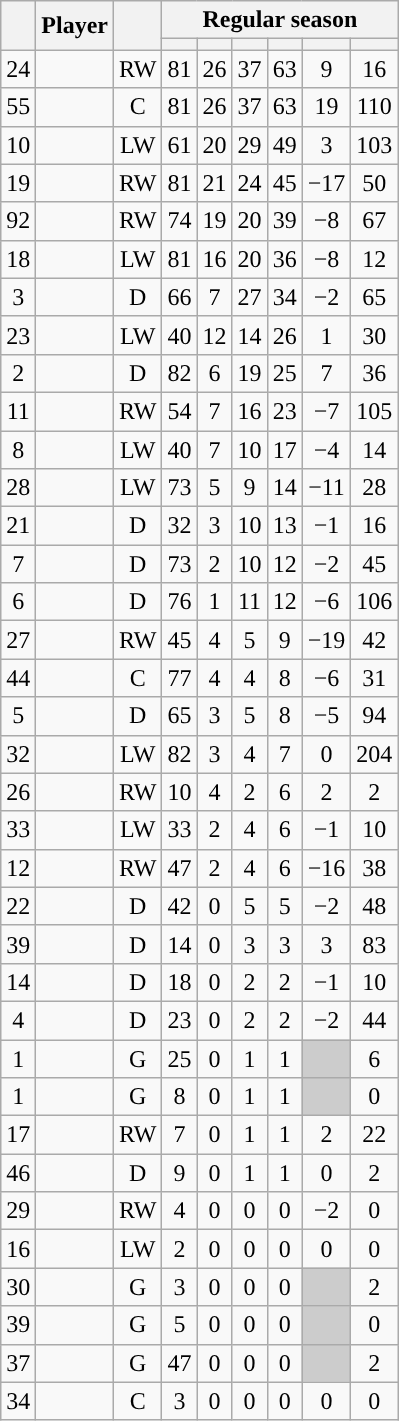<table class="wikitable sortable plainrowheaders" style="text-align:center;">
<tr>
<th scope="col" data-sort-type="number" rowspan="2"></th>
<th scope="col" rowspan="2">Player</th>
<th scope="col" rowspan="2"></th>
<th scope=colgroup colspan=6>Regular season</th>
</tr>
<tr>
<th scope="col" data-sort-type="number"></th>
<th scope="col" data-sort-type="number"></th>
<th scope="col" data-sort-type="number"></th>
<th scope="col" data-sort-type="number"></th>
<th scope="col" data-sort-type="number"></th>
<th scope="col" data-sort-type="number"></th>
</tr>
<tr>
<td scope="row">24</td>
<td align="left"></td>
<td>RW</td>
<td>81</td>
<td>26</td>
<td>37</td>
<td>63</td>
<td>9</td>
<td>16</td>
</tr>
<tr>
<td scope="row">55</td>
<td align="left"></td>
<td>C</td>
<td>81</td>
<td>26</td>
<td>37</td>
<td>63</td>
<td>19</td>
<td>110</td>
</tr>
<tr>
<td scope="row">10</td>
<td align="left"></td>
<td>LW</td>
<td>61</td>
<td>20</td>
<td>29</td>
<td>49</td>
<td>3</td>
<td>103</td>
</tr>
<tr>
<td scope="row">19</td>
<td align="left"></td>
<td>RW</td>
<td>81</td>
<td>21</td>
<td>24</td>
<td>45</td>
<td>−17</td>
<td>50</td>
</tr>
<tr>
<td scope="row">92</td>
<td align="left"></td>
<td>RW</td>
<td>74</td>
<td>19</td>
<td>20</td>
<td>39</td>
<td>−8</td>
<td>67</td>
</tr>
<tr>
<td scope="row">18</td>
<td align="left"></td>
<td>LW</td>
<td>81</td>
<td>16</td>
<td>20</td>
<td>36</td>
<td>−8</td>
<td>12</td>
</tr>
<tr>
<td scope="row">3</td>
<td align="left"></td>
<td>D</td>
<td>66</td>
<td>7</td>
<td>27</td>
<td>34</td>
<td>−2</td>
<td>65</td>
</tr>
<tr>
<td scope="row">23</td>
<td align="left"></td>
<td>LW</td>
<td>40</td>
<td>12</td>
<td>14</td>
<td>26</td>
<td>1</td>
<td>30</td>
</tr>
<tr>
<td scope="row">2</td>
<td align="left"></td>
<td>D</td>
<td>82</td>
<td>6</td>
<td>19</td>
<td>25</td>
<td>7</td>
<td>36</td>
</tr>
<tr>
<td scope="row">11</td>
<td align="left"></td>
<td>RW</td>
<td>54</td>
<td>7</td>
<td>16</td>
<td>23</td>
<td>−7</td>
<td>105</td>
</tr>
<tr>
<td scope="row">8</td>
<td align="left"></td>
<td>LW</td>
<td>40</td>
<td>7</td>
<td>10</td>
<td>17</td>
<td>−4</td>
<td>14</td>
</tr>
<tr>
<td scope="row">28</td>
<td align="left"></td>
<td>LW</td>
<td>73</td>
<td>5</td>
<td>9</td>
<td>14</td>
<td>−11</td>
<td>28</td>
</tr>
<tr>
<td scope="row">21</td>
<td align="left"></td>
<td>D</td>
<td>32</td>
<td>3</td>
<td>10</td>
<td>13</td>
<td>−1</td>
<td>16</td>
</tr>
<tr>
<td scope="row">7</td>
<td align="left"></td>
<td>D</td>
<td>73</td>
<td>2</td>
<td>10</td>
<td>12</td>
<td>−2</td>
<td>45</td>
</tr>
<tr>
<td scope="row">6</td>
<td align="left"></td>
<td>D</td>
<td>76</td>
<td>1</td>
<td>11</td>
<td>12</td>
<td>−6</td>
<td>106</td>
</tr>
<tr>
<td scope="row">27</td>
<td align="left"></td>
<td>RW</td>
<td>45</td>
<td>4</td>
<td>5</td>
<td>9</td>
<td>−19</td>
<td>42</td>
</tr>
<tr>
<td scope="row">44</td>
<td align="left"></td>
<td>C</td>
<td>77</td>
<td>4</td>
<td>4</td>
<td>8</td>
<td>−6</td>
<td>31</td>
</tr>
<tr>
<td scope="row">5</td>
<td align="left"></td>
<td>D</td>
<td>65</td>
<td>3</td>
<td>5</td>
<td>8</td>
<td>−5</td>
<td>94</td>
</tr>
<tr>
<td scope="row">32</td>
<td align="left"></td>
<td>LW</td>
<td>82</td>
<td>3</td>
<td>4</td>
<td>7</td>
<td>0</td>
<td>204</td>
</tr>
<tr>
<td scope="row">26</td>
<td align="left"></td>
<td>RW</td>
<td>10</td>
<td>4</td>
<td>2</td>
<td>6</td>
<td>2</td>
<td>2</td>
</tr>
<tr>
<td scope="row">33</td>
<td align="left"></td>
<td>LW</td>
<td>33</td>
<td>2</td>
<td>4</td>
<td>6</td>
<td>−1</td>
<td>10</td>
</tr>
<tr>
<td scope="row">12</td>
<td align="left"></td>
<td>RW</td>
<td>47</td>
<td>2</td>
<td>4</td>
<td>6</td>
<td>−16</td>
<td>38</td>
</tr>
<tr>
<td scope="row">22</td>
<td align="left"></td>
<td>D</td>
<td>42</td>
<td>0</td>
<td>5</td>
<td>5</td>
<td>−2</td>
<td>48</td>
</tr>
<tr>
<td scope="row">39</td>
<td align="left"></td>
<td>D</td>
<td>14</td>
<td>0</td>
<td>3</td>
<td>3</td>
<td>3</td>
<td>83</td>
</tr>
<tr>
<td scope="row">14</td>
<td align="left"></td>
<td>D</td>
<td>18</td>
<td>0</td>
<td>2</td>
<td>2</td>
<td>−1</td>
<td>10</td>
</tr>
<tr>
<td scope="row">4</td>
<td align="left"></td>
<td>D</td>
<td>23</td>
<td>0</td>
<td>2</td>
<td>2</td>
<td>−2</td>
<td>44</td>
</tr>
<tr>
<td scope="row">1</td>
<td align="left"></td>
<td>G</td>
<td>25</td>
<td>0</td>
<td>1</td>
<td>1</td>
<td style="background:#ccc"></td>
<td>6</td>
</tr>
<tr>
<td scope="row">1</td>
<td align="left"></td>
<td>G</td>
<td>8</td>
<td>0</td>
<td>1</td>
<td>1</td>
<td style="background:#ccc"></td>
<td>0</td>
</tr>
<tr>
<td scope="row">17</td>
<td align="left"></td>
<td>RW</td>
<td>7</td>
<td>0</td>
<td>1</td>
<td>1</td>
<td>2</td>
<td>22</td>
</tr>
<tr>
<td scope="row">46</td>
<td align="left"></td>
<td>D</td>
<td>9</td>
<td>0</td>
<td>1</td>
<td>1</td>
<td>0</td>
<td>2</td>
</tr>
<tr>
<td scope="row">29</td>
<td align="left"></td>
<td>RW</td>
<td>4</td>
<td>0</td>
<td>0</td>
<td>0</td>
<td>−2</td>
<td>0</td>
</tr>
<tr>
<td scope="row">16</td>
<td align="left"></td>
<td>LW</td>
<td>2</td>
<td>0</td>
<td>0</td>
<td>0</td>
<td>0</td>
<td>0</td>
</tr>
<tr>
<td scope="row">30</td>
<td align="left"></td>
<td>G</td>
<td>3</td>
<td>0</td>
<td>0</td>
<td>0</td>
<td style="background:#ccc"></td>
<td>2</td>
</tr>
<tr>
<td scope="row">39</td>
<td align="left"></td>
<td>G</td>
<td>5</td>
<td>0</td>
<td>0</td>
<td>0</td>
<td style="background:#ccc"></td>
<td>0</td>
</tr>
<tr>
<td scope="row">37</td>
<td align="left"></td>
<td>G</td>
<td>47</td>
<td>0</td>
<td>0</td>
<td>0</td>
<td style="background:#ccc"></td>
<td>2</td>
</tr>
<tr>
<td scope="row">34</td>
<td align="left"></td>
<td>C</td>
<td>3</td>
<td>0</td>
<td>0</td>
<td>0</td>
<td>0</td>
<td>0</td>
</tr>
</table>
